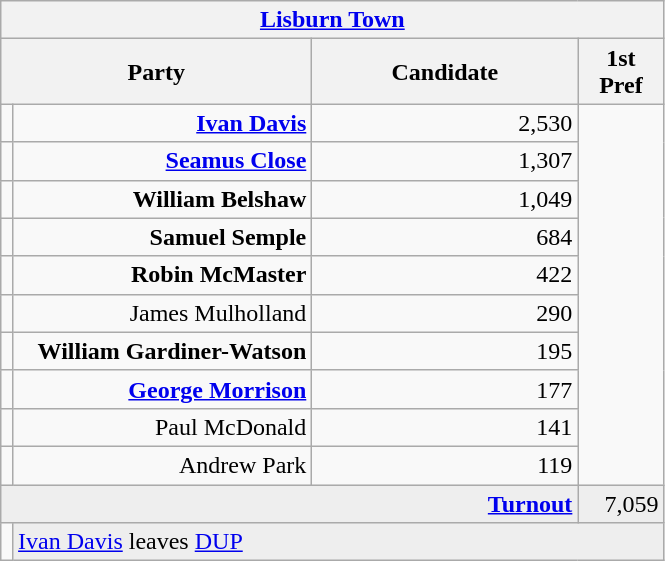<table class="wikitable">
<tr>
<th colspan="4" align="center"><a href='#'>Lisburn Town</a></th>
</tr>
<tr>
<th colspan="2" align="center" width=200>Party</th>
<th width=170>Candidate</th>
<th width=50>1st Pref</th>
</tr>
<tr>
<td></td>
<td align="right"><strong><a href='#'>Ivan Davis</a></strong></td>
<td align="right">2,530</td>
</tr>
<tr>
<td></td>
<td align="right"><strong><a href='#'>Seamus Close</a></strong></td>
<td align="right">1,307</td>
</tr>
<tr>
<td></td>
<td align="right"><strong>William Belshaw</strong></td>
<td align="right">1,049</td>
</tr>
<tr>
<td></td>
<td align="right"><strong>Samuel Semple</strong></td>
<td align="right">684</td>
</tr>
<tr>
<td></td>
<td align="right"><strong>Robin McMaster</strong></td>
<td align="right">422</td>
</tr>
<tr>
<td></td>
<td align="right">James Mulholland</td>
<td align="right">290</td>
</tr>
<tr>
<td></td>
<td align="right"><strong>William Gardiner-Watson</strong></td>
<td align="right">195</td>
</tr>
<tr>
<td></td>
<td align="right"><strong><a href='#'>George Morrison</a></strong></td>
<td align="right">177</td>
</tr>
<tr>
<td></td>
<td align="right">Paul McDonald</td>
<td align="right">141</td>
</tr>
<tr>
<td></td>
<td align="right">Andrew Park</td>
<td align="right">119</td>
</tr>
<tr bgcolor="EEEEEE">
<td colspan=3 align="right"><strong><a href='#'>Turnout</a></strong></td>
<td align="right">7,059</td>
</tr>
<tr>
<td bgcolor=></td>
<td colspan=3 bgcolor="EEEEEE"><a href='#'>Ivan Davis</a> leaves <a href='#'>DUP</a></td>
</tr>
</table>
